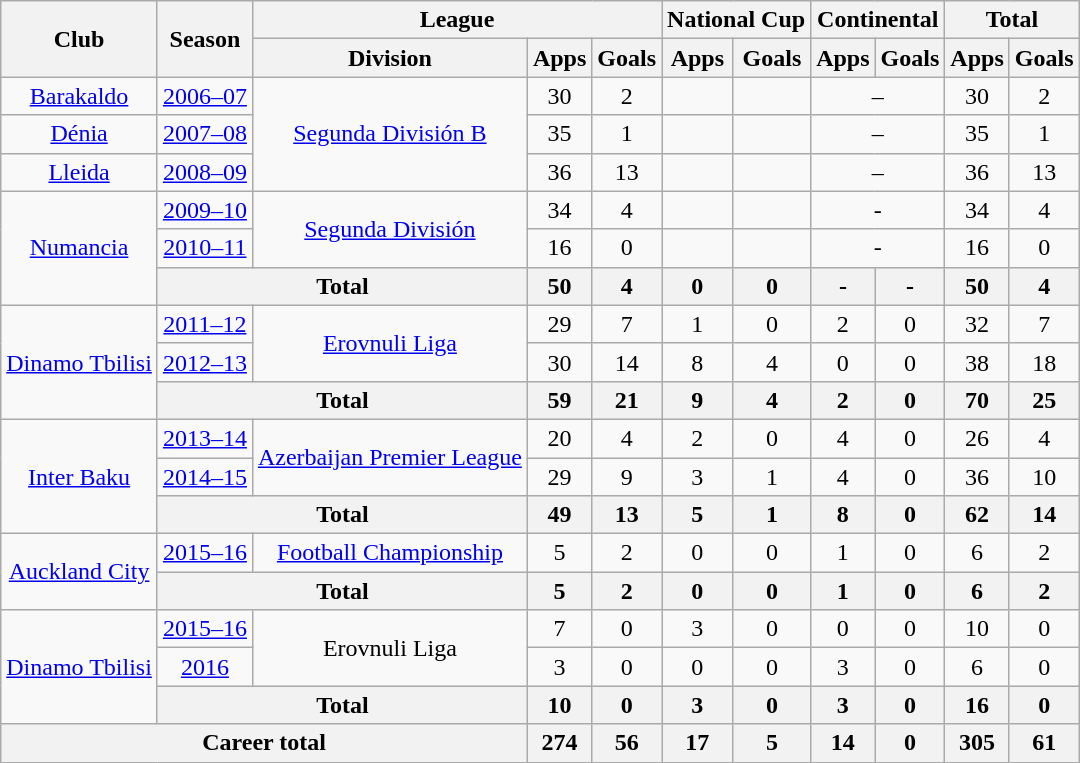<table class="wikitable" style="text-align: center;">
<tr>
<th rowspan="2">Club</th>
<th rowspan="2">Season</th>
<th colspan="3">League</th>
<th colspan="2">National Cup</th>
<th colspan="2">Continental</th>
<th colspan="2">Total</th>
</tr>
<tr>
<th>Division</th>
<th>Apps</th>
<th>Goals</th>
<th>Apps</th>
<th>Goals</th>
<th>Apps</th>
<th>Goals</th>
<th>Apps</th>
<th>Goals</th>
</tr>
<tr>
<td valign="center"><a href='#'>Barakaldo</a></td>
<td><a href='#'>2006–07</a></td>
<td rowspan="3" valign="center"><a href='#'>Segunda División B</a></td>
<td>30</td>
<td>2</td>
<td></td>
<td></td>
<td colspan="2">–</td>
<td>30</td>
<td>2</td>
</tr>
<tr>
<td valign="center"><a href='#'>Dénia</a></td>
<td><a href='#'>2007–08</a></td>
<td>35</td>
<td>1</td>
<td></td>
<td></td>
<td colspan="2">–</td>
<td>35</td>
<td>1</td>
</tr>
<tr>
<td valign="center"><a href='#'>Lleida</a></td>
<td><a href='#'>2008–09</a></td>
<td>36</td>
<td>13</td>
<td></td>
<td></td>
<td colspan="2">–</td>
<td>36</td>
<td>13</td>
</tr>
<tr>
<td rowspan="3" valign="center"><a href='#'>Numancia</a></td>
<td><a href='#'>2009–10</a></td>
<td rowspan="2" valign="center"><a href='#'>Segunda División</a></td>
<td>34</td>
<td>4</td>
<td></td>
<td></td>
<td colspan="2">-</td>
<td>34</td>
<td>4</td>
</tr>
<tr>
<td><a href='#'>2010–11</a></td>
<td>16</td>
<td>0</td>
<td></td>
<td></td>
<td colspan="2">-</td>
<td>16</td>
<td>0</td>
</tr>
<tr>
<th colspan="2">Total</th>
<th>50</th>
<th>4</th>
<th>0</th>
<th>0</th>
<th>-</th>
<th>-</th>
<th>50</th>
<th>4</th>
</tr>
<tr>
<td rowspan="3" valign="center"><a href='#'>Dinamo Tbilisi</a></td>
<td><a href='#'>2011–12</a></td>
<td rowspan="2" valign="center"><a href='#'>Erovnuli Liga</a></td>
<td>29</td>
<td>7</td>
<td>1</td>
<td>0</td>
<td>2</td>
<td>0</td>
<td>32</td>
<td>7</td>
</tr>
<tr>
<td><a href='#'>2012–13</a></td>
<td>30</td>
<td>14</td>
<td>8</td>
<td>4</td>
<td>0</td>
<td>0</td>
<td>38</td>
<td>18</td>
</tr>
<tr>
<th colspan="2">Total</th>
<th>59</th>
<th>21</th>
<th>9</th>
<th>4</th>
<th>2</th>
<th>0</th>
<th>70</th>
<th>25</th>
</tr>
<tr>
<td rowspan="3" valign="center"><a href='#'>Inter Baku</a></td>
<td><a href='#'>2013–14</a></td>
<td rowspan="2" valign="center"><a href='#'>Azerbaijan Premier League</a></td>
<td>20</td>
<td>4</td>
<td>2</td>
<td>0</td>
<td>4</td>
<td>0</td>
<td>26</td>
<td>4</td>
</tr>
<tr>
<td><a href='#'>2014–15</a></td>
<td>29</td>
<td>9</td>
<td>3</td>
<td>1</td>
<td>4</td>
<td>0</td>
<td>36</td>
<td>10</td>
</tr>
<tr>
<th colspan="2">Total</th>
<th>49</th>
<th>13</th>
<th>5</th>
<th>1</th>
<th>8</th>
<th>0</th>
<th>62</th>
<th>14</th>
</tr>
<tr>
<td rowspan="2" valign="center"><a href='#'>Auckland City</a></td>
<td><a href='#'>2015–16</a></td>
<td rowspan="1" valign="center"><a href='#'>Football Championship</a></td>
<td>5</td>
<td>2</td>
<td>0</td>
<td>0</td>
<td>1</td>
<td>0</td>
<td>6</td>
<td>2</td>
</tr>
<tr>
<th colspan="2">Total</th>
<th>5</th>
<th>2</th>
<th>0</th>
<th>0</th>
<th>1</th>
<th>0</th>
<th>6</th>
<th>2</th>
</tr>
<tr>
<td rowspan="3" valign="center"><a href='#'>Dinamo Tbilisi</a></td>
<td><a href='#'>2015–16</a></td>
<td rowspan="2" valign="center">Erovnuli Liga</td>
<td>7</td>
<td>0</td>
<td>3</td>
<td>0</td>
<td>0</td>
<td>0</td>
<td>10</td>
<td>0</td>
</tr>
<tr>
<td><a href='#'>2016</a></td>
<td>3</td>
<td>0</td>
<td>0</td>
<td>0</td>
<td>3</td>
<td>0</td>
<td>6</td>
<td>0</td>
</tr>
<tr>
<th colspan="2">Total</th>
<th>10</th>
<th>0</th>
<th>3</th>
<th>0</th>
<th>3</th>
<th>0</th>
<th>16</th>
<th>0</th>
</tr>
<tr>
<th colspan="3">Career total</th>
<th>274</th>
<th>56</th>
<th>17</th>
<th>5</th>
<th>14</th>
<th>0</th>
<th>305</th>
<th>61</th>
</tr>
</table>
